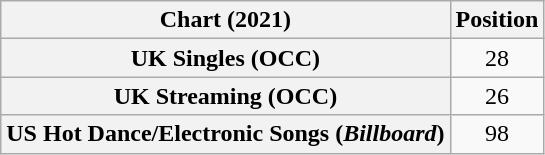<table class="wikitable sortable plainrowheaders" style="text-align:center">
<tr>
<th scope="col">Chart (2021)</th>
<th scope="col">Position</th>
</tr>
<tr>
<th scope="row">UK Singles (OCC)</th>
<td>28</td>
</tr>
<tr>
<th scope="row">UK Streaming (OCC)</th>
<td>26</td>
</tr>
<tr>
<th scope="row">US Hot Dance/Electronic Songs (<em>Billboard</em>)</th>
<td>98</td>
</tr>
</table>
